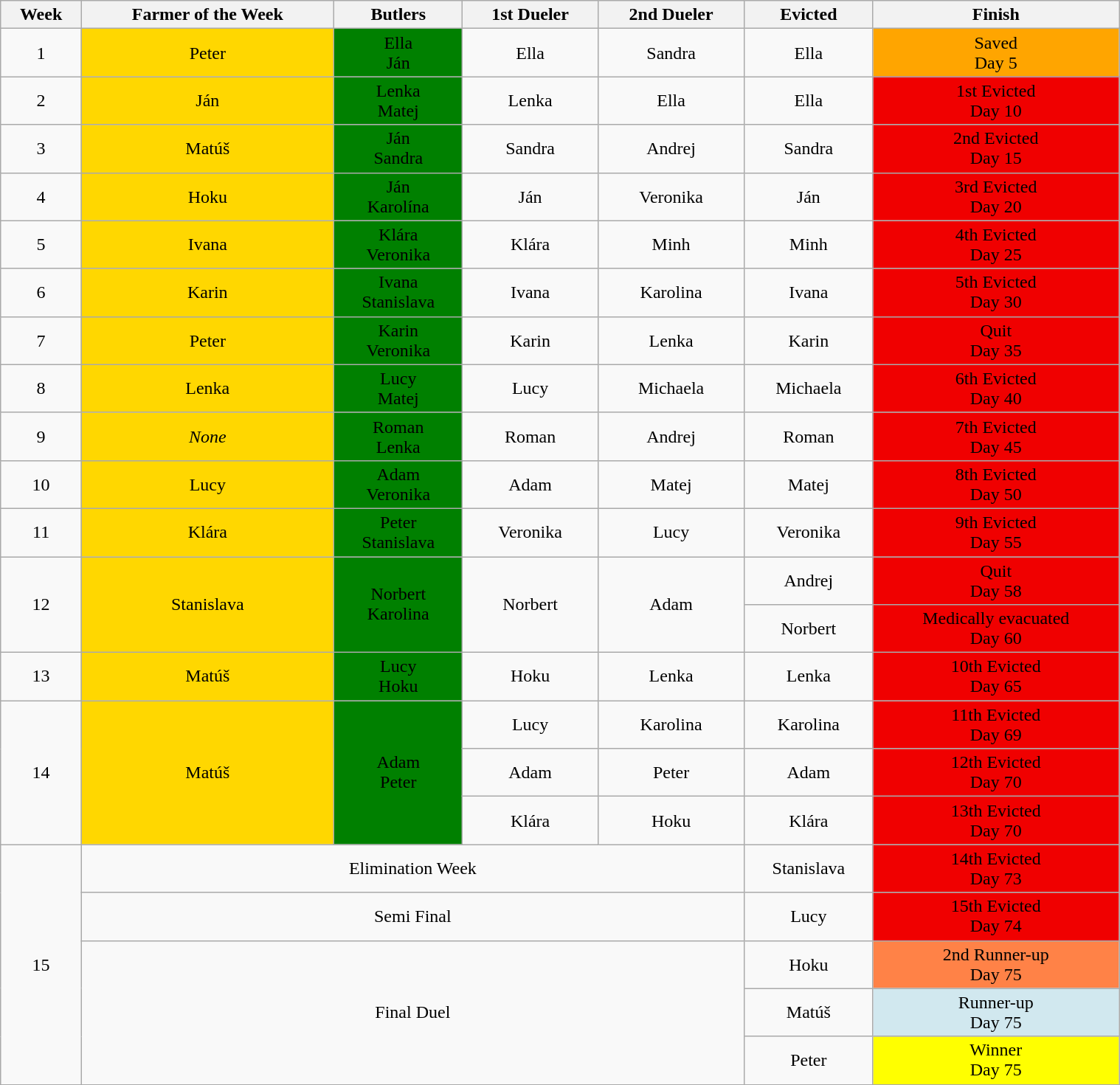<table class="wikitable" style="text-align:center; width:80%; margin-left:auto; margin-right:auto;">
<tr>
<th>Week</th>
<th>Farmer of the Week</th>
<th>Butlers</th>
<th>1st Dueler</th>
<th>2nd Dueler</th>
<th>Evicted</th>
<th>Finish</th>
</tr>
<tr>
<td>1</td>
<td style="background:gold;">Peter</td>
<td style="background:green;">Ella<br>Ján</td>
<td>Ella</td>
<td>Sandra</td>
<td>Ella</td>
<td style="background:orange;">Saved<br>Day 5</td>
</tr>
<tr>
<td>2</td>
<td style="background:gold;">Ján</td>
<td style="background:green;">Lenka<br>Matej</td>
<td>Lenka</td>
<td>Ella</td>
<td>Ella</td>
<td style="background:#f00000;">1st Evicted<br>Day 10</td>
</tr>
<tr>
<td>3</td>
<td style="background:gold;">Matúš</td>
<td style="background:green;">Ján<br>Sandra</td>
<td>Sandra</td>
<td>Andrej</td>
<td>Sandra</td>
<td style="background:#f00000;">2nd Evicted<br>Day 15</td>
</tr>
<tr>
<td>4</td>
<td style="background:gold;">Hoku</td>
<td style="background:green;">Ján<br>Karolína</td>
<td>Ján</td>
<td>Veronika</td>
<td>Ján</td>
<td style="background:#f00000;">3rd Evicted<br>Day 20</td>
</tr>
<tr>
<td>5</td>
<td style="background:gold;">Ivana</td>
<td style="background:green;">Klára<br>Veronika</td>
<td>Klára</td>
<td>Minh</td>
<td>Minh</td>
<td style="background:#f00000;">4th Evicted<br>Day 25</td>
</tr>
<tr>
<td>6</td>
<td style="background:gold;">Karin</td>
<td style="background:green;">Ivana<br>Stanislava</td>
<td>Ivana</td>
<td>Karolina</td>
<td>Ivana</td>
<td style="background:#f00000;">5th Evicted<br>Day 30</td>
</tr>
<tr>
<td>7</td>
<td style="background:gold;">Peter</td>
<td style="background:green;">Karin<br>Veronika</td>
<td>Karin</td>
<td>Lenka</td>
<td>Karin</td>
<td style="background:#f00000;">Quit<br>Day 35</td>
</tr>
<tr>
<td>8</td>
<td style="background:gold;">Lenka</td>
<td style="background:green;">Lucy<br>Matej</td>
<td>Lucy</td>
<td>Michaela</td>
<td>Michaela</td>
<td style="background:#f00000;">6th Evicted<br>Day 40</td>
</tr>
<tr>
<td>9</td>
<td style="background:gold;"><em>None</em></td>
<td style="background:green;">Roman<br>Lenka</td>
<td>Roman</td>
<td>Andrej</td>
<td>Roman</td>
<td style="background:#f00000;">7th Evicted<br>Day 45</td>
</tr>
<tr>
<td>10</td>
<td style="background:gold;">Lucy</td>
<td style="background:green;">Adam<br>Veronika</td>
<td>Adam</td>
<td>Matej</td>
<td>Matej</td>
<td style="background:#f00000;">8th Evicted<br>Day 50</td>
</tr>
<tr>
<td>11</td>
<td style="background:gold;">Klára</td>
<td style="background:green;">Peter<br>Stanislava</td>
<td>Veronika</td>
<td>Lucy</td>
<td>Veronika</td>
<td style="background:#f00000;">9th Evicted<br>Day 55</td>
</tr>
<tr>
<td rowspan="2">12</td>
<td rowspan="2" style="background:gold;">Stanislava</td>
<td rowspan="2" style="background:green;">Norbert<br>Karolina</td>
<td rowspan="2">Norbert</td>
<td rowspan="2">Adam</td>
<td rowspan="1">Andrej</td>
<td rowspan="1" style="background:#f00000;">Quit<br>Day 58</td>
</tr>
<tr>
<td rowspan="1">Norbert</td>
<td rowspan="1" style="background:#f00000;">Medically evacuated<br>Day 60</td>
</tr>
<tr>
<td>13</td>
<td style="background:gold;">Matúš</td>
<td style="background:green;">Lucy<br>Hoku</td>
<td>Hoku</td>
<td>Lenka</td>
<td>Lenka</td>
<td style="background:#f00000;">10th Evicted<br>Day 65</td>
</tr>
<tr>
<td rowspan="3">14</td>
<td rowspan="3" style="background:gold;">Matúš</td>
<td rowspan="3" style="background:green;">Adam<br>Peter</td>
<td rowspan="1">Lucy</td>
<td rowspan="1">Karolina</td>
<td rowspan="1">Karolina</td>
<td rowspan="1" style="background:#f00000;">11th Evicted<br>Day 69</td>
</tr>
<tr>
<td>Adam</td>
<td>Peter</td>
<td>Adam</td>
<td rowspan="1" style="background:#f00000;">12th Evicted<br>Day 70</td>
</tr>
<tr>
<td rowspan="1">Klára</td>
<td rowspan="1">Hoku</td>
<td rowspan="1">Klára</td>
<td rowspan="1" style="background:#f00000;">13th Evicted<br>Day 70</td>
</tr>
<tr>
<td rowspan="5">15</td>
<td colspan="4" rowspan="1">Elimination Week</td>
<td>Stanislava</td>
<td style="background:#f00000;">14th Evicted<br>Day 73</td>
</tr>
<tr>
<td colspan="4" rowspan="1">Semi Final</td>
<td>Lucy</td>
<td style="background:#f00000;">15th Evicted<br>Day 74</td>
</tr>
<tr>
<td colspan="4" rowspan="3">Final Duel</td>
<td rowspan="1">Hoku</td>
<td rowspan="1" style="background:#FF8247;">2nd Runner-up<br>Day 75</td>
</tr>
<tr>
<td rowspan="1">Matúš</td>
<td rowspan="1" style="background:#D1E8EF">Runner-up<br>Day 75</td>
</tr>
<tr>
<td rowspan="1">Peter</td>
<td rowspan="1" style="background:yellow">Winner<br>Day 75</td>
</tr>
<tr>
</tr>
</table>
